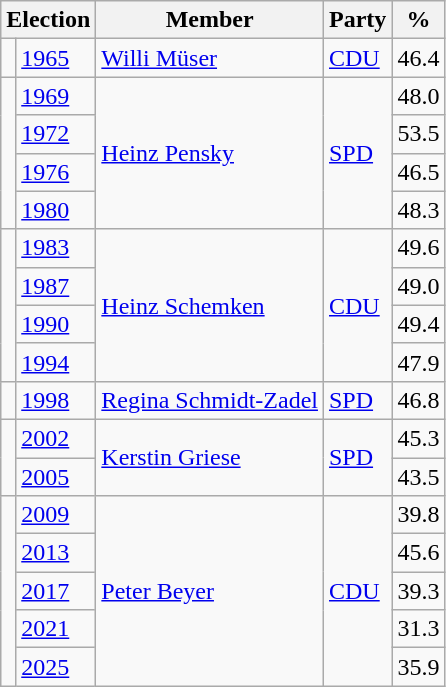<table class=wikitable>
<tr>
<th colspan=2>Election</th>
<th>Member</th>
<th>Party</th>
<th>%</th>
</tr>
<tr>
<td bgcolor=></td>
<td><a href='#'>1965</a></td>
<td><a href='#'>Willi Müser</a></td>
<td><a href='#'>CDU</a></td>
<td align=right>46.4</td>
</tr>
<tr>
<td rowspan=4 bgcolor=></td>
<td><a href='#'>1969</a></td>
<td rowspan=4><a href='#'>Heinz Pensky</a></td>
<td rowspan=4><a href='#'>SPD</a></td>
<td align=right>48.0</td>
</tr>
<tr>
<td><a href='#'>1972</a></td>
<td align=right>53.5</td>
</tr>
<tr>
<td><a href='#'>1976</a></td>
<td align=right>46.5</td>
</tr>
<tr>
<td><a href='#'>1980</a></td>
<td align=right>48.3</td>
</tr>
<tr>
<td rowspan=4 bgcolor=></td>
<td><a href='#'>1983</a></td>
<td rowspan=4><a href='#'>Heinz Schemken</a></td>
<td rowspan=4><a href='#'>CDU</a></td>
<td align=right>49.6</td>
</tr>
<tr>
<td><a href='#'>1987</a></td>
<td align=right>49.0</td>
</tr>
<tr>
<td><a href='#'>1990</a></td>
<td align=right>49.4</td>
</tr>
<tr>
<td><a href='#'>1994</a></td>
<td align=right>47.9</td>
</tr>
<tr>
<td bgcolor=></td>
<td><a href='#'>1998</a></td>
<td><a href='#'>Regina Schmidt-Zadel</a></td>
<td><a href='#'>SPD</a></td>
<td align=right>46.8</td>
</tr>
<tr>
<td rowspan=2 bgcolor=></td>
<td><a href='#'>2002</a></td>
<td rowspan=2><a href='#'>Kerstin Griese</a></td>
<td rowspan=2><a href='#'>SPD</a></td>
<td align=right>45.3</td>
</tr>
<tr>
<td><a href='#'>2005</a></td>
<td align=right>43.5</td>
</tr>
<tr>
<td rowspan=5 bgcolor=></td>
<td><a href='#'>2009</a></td>
<td rowspan=5><a href='#'>Peter Beyer</a></td>
<td rowspan=5><a href='#'>CDU</a></td>
<td align=right>39.8</td>
</tr>
<tr>
<td><a href='#'>2013</a></td>
<td align=right>45.6</td>
</tr>
<tr>
<td><a href='#'>2017</a></td>
<td align=right>39.3</td>
</tr>
<tr>
<td><a href='#'>2021</a></td>
<td align=right>31.3</td>
</tr>
<tr>
<td><a href='#'>2025</a></td>
<td align=right>35.9</td>
</tr>
</table>
